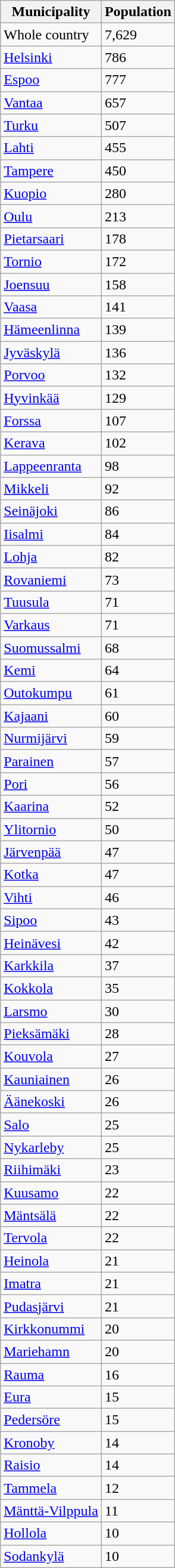<table role="presentation" class="wikitable sortable mw-collapsible mw-collapsed">
<tr>
<th>Municipality</th>
<th>Population</th>
</tr>
<tr>
<td>Whole country</td>
<td>7,629</td>
</tr>
<tr>
<td><a href='#'>Helsinki</a></td>
<td>786</td>
</tr>
<tr>
<td><a href='#'>Espoo</a></td>
<td>777</td>
</tr>
<tr>
<td><a href='#'>Vantaa</a></td>
<td>657</td>
</tr>
<tr>
<td><a href='#'>Turku</a></td>
<td>507</td>
</tr>
<tr>
<td><a href='#'>Lahti</a></td>
<td>455</td>
</tr>
<tr>
<td><a href='#'>Tampere</a></td>
<td>450</td>
</tr>
<tr>
<td><a href='#'>Kuopio</a></td>
<td>280</td>
</tr>
<tr>
<td><a href='#'>Oulu</a></td>
<td>213</td>
</tr>
<tr>
<td><a href='#'>Pietarsaari</a></td>
<td>178</td>
</tr>
<tr>
<td><a href='#'>Tornio</a></td>
<td>172</td>
</tr>
<tr>
<td><a href='#'>Joensuu</a></td>
<td>158</td>
</tr>
<tr>
<td><a href='#'>Vaasa</a></td>
<td>141</td>
</tr>
<tr>
<td><a href='#'>Hämeenlinna</a></td>
<td>139</td>
</tr>
<tr>
<td><a href='#'>Jyväskylä</a></td>
<td>136</td>
</tr>
<tr>
<td><a href='#'>Porvoo</a></td>
<td>132</td>
</tr>
<tr>
<td><a href='#'>Hyvinkää</a></td>
<td>129</td>
</tr>
<tr>
<td><a href='#'>Forssa</a></td>
<td>107</td>
</tr>
<tr>
<td><a href='#'>Kerava</a></td>
<td>102</td>
</tr>
<tr>
<td><a href='#'>Lappeenranta</a></td>
<td>98</td>
</tr>
<tr>
<td><a href='#'>Mikkeli</a></td>
<td>92</td>
</tr>
<tr>
<td><a href='#'>Seinäjoki</a></td>
<td>86</td>
</tr>
<tr>
<td><a href='#'>Iisalmi</a></td>
<td>84</td>
</tr>
<tr>
<td><a href='#'>Lohja</a></td>
<td>82</td>
</tr>
<tr>
<td><a href='#'>Rovaniemi</a></td>
<td>73</td>
</tr>
<tr>
<td><a href='#'>Tuusula</a></td>
<td>71</td>
</tr>
<tr>
<td><a href='#'>Varkaus</a></td>
<td>71</td>
</tr>
<tr>
<td><a href='#'>Suomussalmi</a></td>
<td>68</td>
</tr>
<tr>
<td><a href='#'>Kemi</a></td>
<td>64</td>
</tr>
<tr>
<td><a href='#'>Outokumpu</a></td>
<td>61</td>
</tr>
<tr>
<td><a href='#'>Kajaani</a></td>
<td>60</td>
</tr>
<tr>
<td><a href='#'>Nurmijärvi</a></td>
<td>59</td>
</tr>
<tr>
<td><a href='#'>Parainen</a></td>
<td>57</td>
</tr>
<tr>
<td><a href='#'>Pori</a></td>
<td>56</td>
</tr>
<tr>
<td><a href='#'>Kaarina</a></td>
<td>52</td>
</tr>
<tr>
<td><a href='#'>Ylitornio</a></td>
<td>50</td>
</tr>
<tr>
<td><a href='#'>Järvenpää</a></td>
<td>47</td>
</tr>
<tr>
<td><a href='#'>Kotka</a></td>
<td>47</td>
</tr>
<tr>
<td><a href='#'>Vihti</a></td>
<td>46</td>
</tr>
<tr>
<td><a href='#'>Sipoo</a></td>
<td>43</td>
</tr>
<tr>
<td><a href='#'>Heinävesi</a></td>
<td>42</td>
</tr>
<tr>
<td><a href='#'>Karkkila</a></td>
<td>37</td>
</tr>
<tr>
<td><a href='#'>Kokkola</a></td>
<td>35</td>
</tr>
<tr>
<td><a href='#'>Larsmo</a></td>
<td>30</td>
</tr>
<tr>
<td><a href='#'>Pieksämäki</a></td>
<td>28</td>
</tr>
<tr>
<td><a href='#'>Kouvola</a></td>
<td>27</td>
</tr>
<tr>
<td><a href='#'>Kauniainen</a></td>
<td>26</td>
</tr>
<tr>
<td><a href='#'>Äänekoski</a></td>
<td>26</td>
</tr>
<tr>
<td><a href='#'>Salo</a></td>
<td>25</td>
</tr>
<tr>
<td><a href='#'>Nykarleby</a></td>
<td>25</td>
</tr>
<tr>
<td><a href='#'>Riihimäki</a></td>
<td>23</td>
</tr>
<tr>
<td><a href='#'>Kuusamo</a></td>
<td>22</td>
</tr>
<tr>
<td><a href='#'>Mäntsälä</a></td>
<td>22</td>
</tr>
<tr>
<td><a href='#'>Tervola</a></td>
<td>22</td>
</tr>
<tr>
<td><a href='#'>Heinola</a></td>
<td>21</td>
</tr>
<tr>
<td><a href='#'>Imatra</a></td>
<td>21</td>
</tr>
<tr>
<td><a href='#'>Pudasjärvi</a></td>
<td>21</td>
</tr>
<tr>
<td><a href='#'>Kirkkonummi</a></td>
<td>20</td>
</tr>
<tr>
<td><a href='#'>Mariehamn</a></td>
<td>20</td>
</tr>
<tr>
<td><a href='#'>Rauma</a></td>
<td>16</td>
</tr>
<tr>
<td><a href='#'>Eura</a></td>
<td>15</td>
</tr>
<tr>
<td><a href='#'>Pedersöre</a></td>
<td>15</td>
</tr>
<tr>
<td><a href='#'>Kronoby</a></td>
<td>14</td>
</tr>
<tr>
<td><a href='#'>Raisio</a></td>
<td>14</td>
</tr>
<tr>
<td><a href='#'>Tammela</a></td>
<td>12</td>
</tr>
<tr>
<td><a href='#'>Mänttä-Vilppula</a></td>
<td>11</td>
</tr>
<tr>
<td><a href='#'>Hollola</a></td>
<td>10</td>
</tr>
<tr>
<td><a href='#'>Sodankylä</a></td>
<td>10</td>
</tr>
</table>
